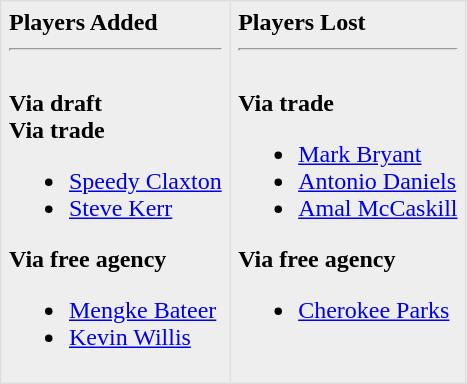<table border=1 style="border-collapse:collapse; background-color:#eeeeee" bordercolor="#DFDFDF" cellpadding="5">
<tr>
<td valign="top"><strong>Players Added</strong> <hr><br><strong>Via draft</strong><br><strong>Via trade</strong><ul><li><a href='#'>Speedy Claxton</a></li><li><a href='#'>Steve Kerr</a></li></ul><strong>Via free agency</strong><ul><li><a href='#'>Mengke Bateer</a></li><li><a href='#'>Kevin Willis</a></li></ul></td>
<td valign="top"><strong>Players Lost</strong> <hr><br><strong>Via trade</strong><ul><li><a href='#'>Mark Bryant</a></li><li><a href='#'>Antonio Daniels</a></li><li><a href='#'>Amal McCaskill</a></li></ul><strong>Via free agency</strong><ul><li><a href='#'>Cherokee Parks</a></li></ul></td>
</tr>
</table>
